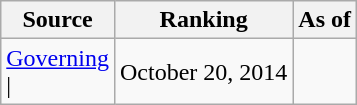<table class="wikitable" style="text-align:center">
<tr>
<th>Source</th>
<th>Ranking</th>
<th>As of</th>
</tr>
<tr>
<td align=left><a href='#'>Governing</a><br>| </td>
<td>October 20, 2014</td>
</tr>
</table>
